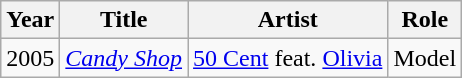<table class="wikitable">
<tr>
<th>Year</th>
<th>Title</th>
<th>Artist</th>
<th>Role</th>
</tr>
<tr>
<td>2005</td>
<td><a href='#'><em>Candy Shop</em></a></td>
<td><a href='#'>50 Cent</a> feat. <a href='#'>Olivia</a></td>
<td>Model</td>
</tr>
</table>
